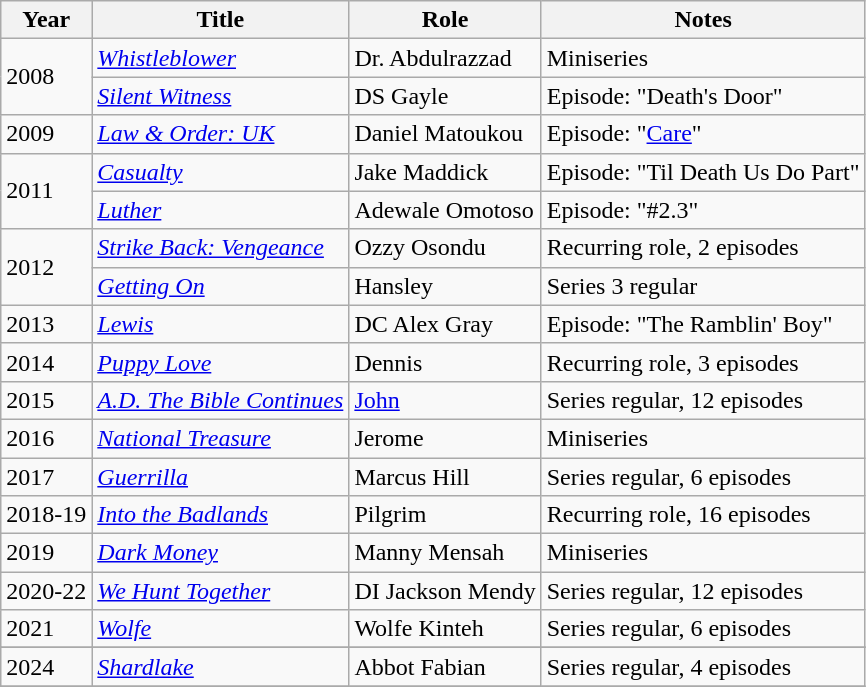<table class="wikitable sortable">
<tr>
<th>Year</th>
<th>Title</th>
<th>Role</th>
<th class="unsortable">Notes</th>
</tr>
<tr>
<td rowspan="2">2008</td>
<td><em><a href='#'>Whistleblower</a></em></td>
<td>Dr. Abdulrazzad</td>
<td>Miniseries</td>
</tr>
<tr>
<td><em><a href='#'>Silent Witness</a></em></td>
<td>DS Gayle</td>
<td>Episode: "Death's Door"</td>
</tr>
<tr>
<td>2009</td>
<td><em><a href='#'>Law & Order: UK</a></em></td>
<td>Daniel Matoukou</td>
<td>Episode: "<a href='#'>Care</a>"</td>
</tr>
<tr>
<td rowspan="2">2011</td>
<td><em><a href='#'>Casualty</a></em></td>
<td>Jake Maddick</td>
<td>Episode: "Til Death Us Do Part"</td>
</tr>
<tr>
<td><em><a href='#'>Luther</a></em></td>
<td>Adewale Omotoso</td>
<td>Episode: "#2.3"</td>
</tr>
<tr>
<td rowspan="2">2012</td>
<td><em><a href='#'>Strike Back: Vengeance</a></em></td>
<td>Ozzy Osondu</td>
<td>Recurring role, 2 episodes</td>
</tr>
<tr>
<td><em><a href='#'>Getting On</a></em></td>
<td>Hansley</td>
<td>Series 3 regular</td>
</tr>
<tr>
<td>2013</td>
<td><em><a href='#'>Lewis</a></em></td>
<td>DC Alex Gray</td>
<td>Episode: "The Ramblin' Boy"</td>
</tr>
<tr>
<td>2014</td>
<td><em><a href='#'>Puppy Love</a></em></td>
<td>Dennis</td>
<td>Recurring role, 3 episodes</td>
</tr>
<tr>
<td>2015</td>
<td><em><a href='#'>A.D. The Bible Continues</a></em></td>
<td><a href='#'>John</a></td>
<td>Series regular, 12 episodes</td>
</tr>
<tr>
<td>2016</td>
<td><em><a href='#'>National Treasure</a></em></td>
<td>Jerome</td>
<td>Miniseries</td>
</tr>
<tr>
<td>2017</td>
<td><em><a href='#'>Guerrilla</a></em></td>
<td>Marcus Hill</td>
<td>Series regular, 6 episodes</td>
</tr>
<tr>
<td>2018-19</td>
<td><em><a href='#'>Into the Badlands</a></em></td>
<td>Pilgrim</td>
<td>Recurring role, 16 episodes</td>
</tr>
<tr>
<td>2019</td>
<td><em><a href='#'>Dark Money</a></em></td>
<td>Manny Mensah</td>
<td>Miniseries</td>
</tr>
<tr>
<td>2020-22</td>
<td><em><a href='#'>We Hunt Together</a></em></td>
<td>DI Jackson Mendy</td>
<td>Series regular, 12 episodes</td>
</tr>
<tr>
<td>2021</td>
<td><em><a href='#'>Wolfe</a></em></td>
<td>Wolfe Kinteh</td>
<td>Series regular, 6 episodes</td>
</tr>
<tr>
</tr>
<tr>
<td>2024</td>
<td><em><a href='#'>Shardlake</a></em></td>
<td>Abbot Fabian</td>
<td>Series regular, 4 episodes</td>
</tr>
<tr>
</tr>
</table>
